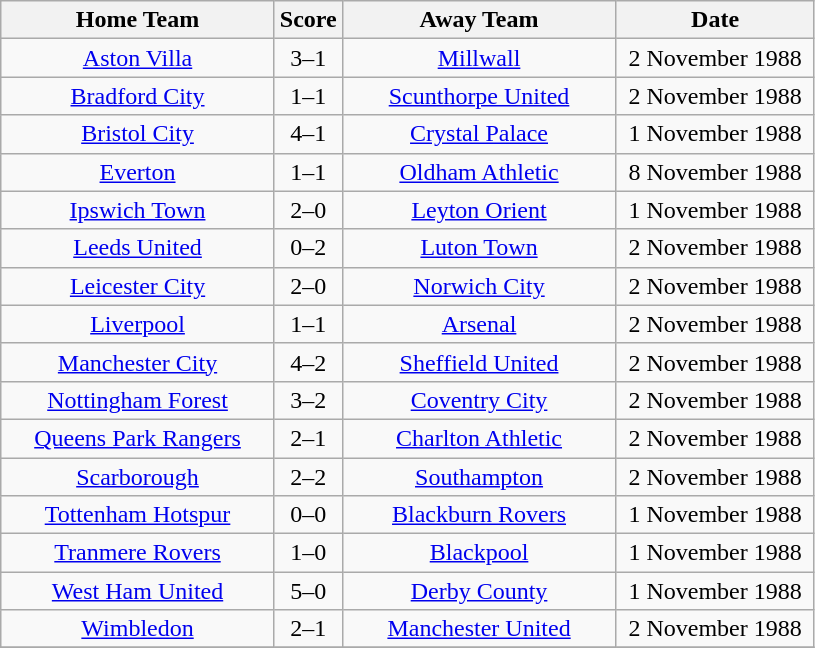<table class="wikitable" style="text-align:center;">
<tr>
<th width=175>Home Team</th>
<th width=20>Score</th>
<th width=175>Away Team</th>
<th width=125>Date</th>
</tr>
<tr>
<td><a href='#'>Aston Villa</a></td>
<td>3–1</td>
<td><a href='#'>Millwall</a></td>
<td>2 November 1988</td>
</tr>
<tr>
<td><a href='#'>Bradford City</a></td>
<td>1–1</td>
<td><a href='#'>Scunthorpe United</a></td>
<td>2 November 1988</td>
</tr>
<tr>
<td><a href='#'>Bristol City</a></td>
<td>4–1</td>
<td><a href='#'>Crystal Palace</a></td>
<td>1 November 1988</td>
</tr>
<tr>
<td><a href='#'>Everton</a></td>
<td>1–1</td>
<td><a href='#'>Oldham Athletic</a></td>
<td>8 November 1988</td>
</tr>
<tr>
<td><a href='#'>Ipswich Town</a></td>
<td>2–0</td>
<td><a href='#'>Leyton Orient</a></td>
<td>1 November 1988</td>
</tr>
<tr>
<td><a href='#'>Leeds United</a></td>
<td>0–2</td>
<td><a href='#'>Luton Town</a></td>
<td>2 November 1988</td>
</tr>
<tr>
<td><a href='#'>Leicester City</a></td>
<td>2–0</td>
<td><a href='#'>Norwich City</a></td>
<td>2 November 1988</td>
</tr>
<tr>
<td><a href='#'>Liverpool</a></td>
<td>1–1</td>
<td><a href='#'>Arsenal</a></td>
<td>2 November 1988</td>
</tr>
<tr>
<td><a href='#'>Manchester City</a></td>
<td>4–2</td>
<td><a href='#'>Sheffield United</a></td>
<td>2 November 1988</td>
</tr>
<tr>
<td><a href='#'>Nottingham Forest</a></td>
<td>3–2</td>
<td><a href='#'>Coventry City</a></td>
<td>2 November 1988</td>
</tr>
<tr>
<td><a href='#'>Queens Park Rangers</a></td>
<td>2–1</td>
<td><a href='#'>Charlton Athletic</a></td>
<td>2 November 1988</td>
</tr>
<tr>
<td><a href='#'>Scarborough</a></td>
<td>2–2</td>
<td><a href='#'>Southampton</a></td>
<td>2 November 1988</td>
</tr>
<tr>
<td><a href='#'>Tottenham Hotspur</a></td>
<td>0–0</td>
<td><a href='#'>Blackburn Rovers</a></td>
<td>1 November 1988</td>
</tr>
<tr>
<td><a href='#'>Tranmere Rovers</a></td>
<td>1–0</td>
<td><a href='#'>Blackpool</a></td>
<td>1 November 1988</td>
</tr>
<tr>
<td><a href='#'>West Ham United</a></td>
<td>5–0</td>
<td><a href='#'>Derby County</a></td>
<td>1 November 1988</td>
</tr>
<tr>
<td><a href='#'>Wimbledon</a></td>
<td>2–1</td>
<td><a href='#'>Manchester United</a></td>
<td>2 November 1988</td>
</tr>
<tr>
</tr>
</table>
